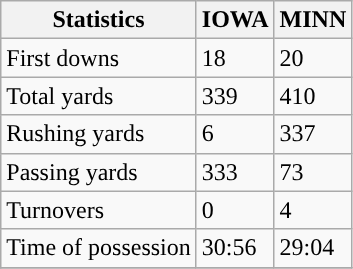<table class="wikitable">
<tr>
<th>Statistics</th>
<th>IOWA</th>
<th>MINN</th>
</tr>
<tr>
<td>First downs</td>
<td>18</td>
<td>20</td>
</tr>
<tr>
<td>Total yards</td>
<td>339</td>
<td>410</td>
</tr>
<tr>
<td>Rushing yards</td>
<td>6</td>
<td>337</td>
</tr>
<tr>
<td>Passing yards</td>
<td>333</td>
<td>73</td>
</tr>
<tr>
<td>Turnovers</td>
<td>0</td>
<td>4</td>
</tr>
<tr>
<td>Time of possession</td>
<td>30:56</td>
<td>29:04</td>
</tr>
<tr>
</tr>
</table>
